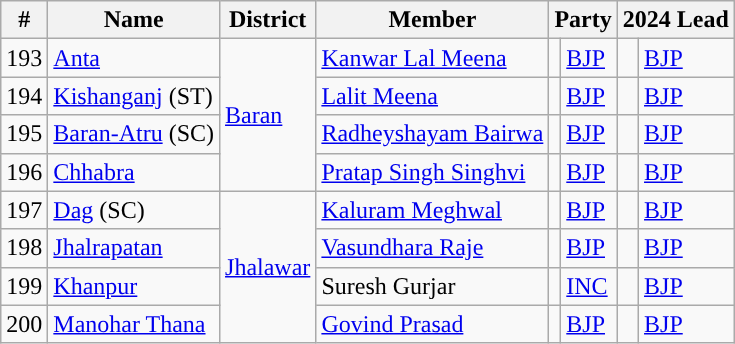<table class="wikitable">
<tr>
<th>#</th>
<th>Name</th>
<th>District</th>
<th>Member</th>
<th colspan="2">Party</th>
<th colspan="2">2024 Lead</th>
</tr>
<tr>
<td>193</td>
<td><a href='#'>Anta</a></td>
<td rowspan="4"><a href='#'>Baran</a></td>
<td><a href='#'>Kanwar Lal Meena</a></td>
<td style="background-color: "></td>
<td><a href='#'>BJP</a></td>
<td style="background-color: "></td>
<td><a href='#'>BJP</a></td>
</tr>
<tr>
<td>194</td>
<td><a href='#'>Kishanganj</a> (ST)</td>
<td><a href='#'>Lalit Meena</a></td>
<td style="background-color: "></td>
<td><a href='#'>BJP</a></td>
<td style="background-color: "></td>
<td><a href='#'>BJP</a></td>
</tr>
<tr>
<td>195</td>
<td><a href='#'>Baran-Atru</a> (SC)</td>
<td><a href='#'>Radheyshayam Bairwa</a></td>
<td style="background-color: "></td>
<td><a href='#'>BJP</a></td>
<td style="background-color: "></td>
<td><a href='#'>BJP</a></td>
</tr>
<tr>
<td>196</td>
<td><a href='#'>Chhabra</a></td>
<td><a href='#'>Pratap Singh Singhvi</a></td>
<td style="background-color: "></td>
<td><a href='#'>BJP</a></td>
<td style="background-color: "></td>
<td><a href='#'>BJP</a></td>
</tr>
<tr>
<td>197</td>
<td><a href='#'>Dag</a> (SC)</td>
<td rowspan="4"><a href='#'>Jhalawar</a></td>
<td><a href='#'>Kaluram Meghwal</a></td>
<td style="background-color: "></td>
<td><a href='#'>BJP</a></td>
<td style="background-color: "></td>
<td><a href='#'>BJP</a></td>
</tr>
<tr>
<td>198</td>
<td><a href='#'>Jhalrapatan</a></td>
<td><a href='#'>Vasundhara Raje</a></td>
<td style="background-color: "></td>
<td><a href='#'>BJP</a></td>
<td style="background-color: "></td>
<td><a href='#'>BJP</a></td>
</tr>
<tr>
<td>199</td>
<td><a href='#'>Khanpur</a></td>
<td>Suresh Gurjar</td>
<td style="background-color: "></td>
<td><a href='#'>INC</a></td>
<td style="background-color: "></td>
<td><a href='#'>BJP</a></td>
</tr>
<tr>
<td>200</td>
<td><a href='#'>Manohar Thana</a></td>
<td><a href='#'>Govind Prasad</a></td>
<td style="background-color: "></td>
<td><a href='#'>BJP</a></td>
<td style="background-color: "></td>
<td><a href='#'>BJP</a></td>
</tr>
</table>
